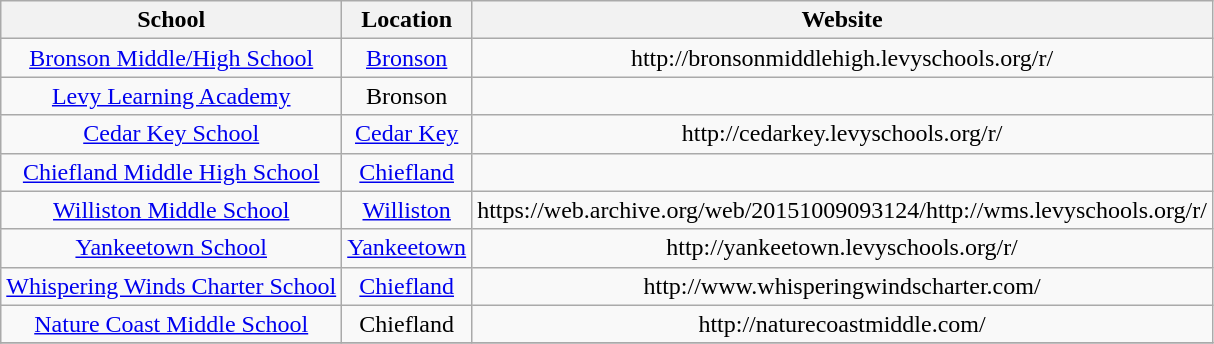<table class="wikitable" style="text-align:center">
<tr>
<th>School</th>
<th>Location</th>
<th>Website</th>
</tr>
<tr>
<td><a href='#'>Bronson Middle/High School</a></td>
<td><a href='#'>Bronson</a></td>
<td>http://bronsonmiddlehigh.levyschools.org/r/</td>
</tr>
<tr>
<td><a href='#'>Levy Learning Academy</a></td>
<td>Bronson</td>
<td></td>
</tr>
<tr>
<td><a href='#'>Cedar Key School</a></td>
<td><a href='#'>Cedar Key</a></td>
<td>http://cedarkey.levyschools.org/r/</td>
</tr>
<tr>
<td><a href='#'>Chiefland Middle High School</a></td>
<td><a href='#'>Chiefland</a></td>
<td></td>
</tr>
<tr>
<td><a href='#'>Williston Middle School</a></td>
<td><a href='#'>Williston</a></td>
<td>https://web.archive.org/web/20151009093124/http://wms.levyschools.org/r/</td>
</tr>
<tr>
<td><a href='#'>Yankeetown School</a></td>
<td><a href='#'>Yankeetown</a></td>
<td>http://yankeetown.levyschools.org/r/</td>
</tr>
<tr>
<td><a href='#'>Whispering Winds Charter School</a></td>
<td><a href='#'>Chiefland</a></td>
<td>http://www.whisperingwindscharter.com/</td>
</tr>
<tr>
<td><a href='#'>Nature Coast Middle School</a></td>
<td>Chiefland</td>
<td>http://naturecoastmiddle.com/</td>
</tr>
<tr>
</tr>
</table>
